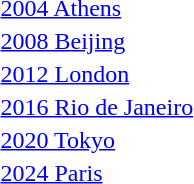<table>
<tr>
<td><a href='#'>2004 Athens</a><br></td>
<td></td>
<td></td>
<td></td>
</tr>
<tr>
<td rowspan="2"><a href='#'>2008 Beijing</a><br></td>
<td rowspan="2"></td>
<td rowspan="2"></td>
<td></td>
</tr>
<tr>
<td></td>
</tr>
<tr>
<td rowspan="2"><a href='#'>2012 London</a><br></td>
<td rowspan="2"></td>
<td rowspan="2"></td>
<td></td>
</tr>
<tr>
<td></td>
</tr>
<tr>
<td rowspan="2"><a href='#'>2016 Rio de Janeiro</a><br></td>
<td rowspan="2"></td>
<td rowspan="2"></td>
<td></td>
</tr>
<tr>
<td></td>
</tr>
<tr>
<td rowspan="2"><a href='#'>2020 Tokyo</a><br></td>
<td rowspan="2"></td>
<td rowspan="2"></td>
<td></td>
</tr>
<tr>
<td></td>
</tr>
<tr>
<td rowspan="2"><a href='#'>2024 Paris</a><br></td>
<td rowspan=2></td>
<td rowspan=2></td>
<td></td>
</tr>
<tr>
<td></td>
</tr>
</table>
